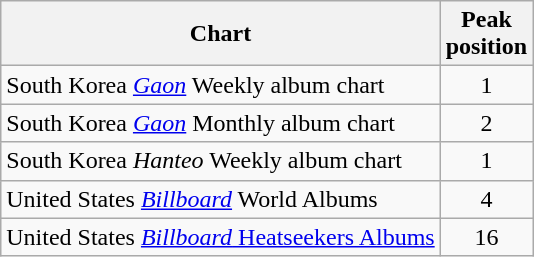<table class="wikitable sortable">
<tr>
<th>Chart</th>
<th>Peak<br>position</th>
</tr>
<tr>
<td>South Korea <em><a href='#'>Gaon</a></em> Weekly album chart</td>
<td align="center">1</td>
</tr>
<tr>
<td>South Korea <em><a href='#'>Gaon</a></em> Monthly album chart</td>
<td align="center">2</td>
</tr>
<tr>
<td>South Korea <em>Hanteo</em> Weekly album chart</td>
<td align="center">1</td>
</tr>
<tr>
<td>United States <em><a href='#'>Billboard</a></em> World Albums</td>
<td align="center">4</td>
</tr>
<tr>
<td>United States <a href='#'><em>Billboard</em> Heatseekers Albums</a></td>
<td align="center">16</td>
</tr>
</table>
